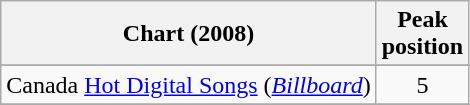<table class="wikitable">
<tr>
<th align="left">Chart (2008)</th>
<th align="center">Peak<br>position</th>
</tr>
<tr>
</tr>
<tr>
</tr>
<tr>
</tr>
<tr>
</tr>
<tr>
<td align="left">Canada <a href='#'>Hot Digital Songs</a> (<a href='#'><em>Billboard</em></a>)</td>
<td align="center">5</td>
</tr>
<tr>
</tr>
</table>
